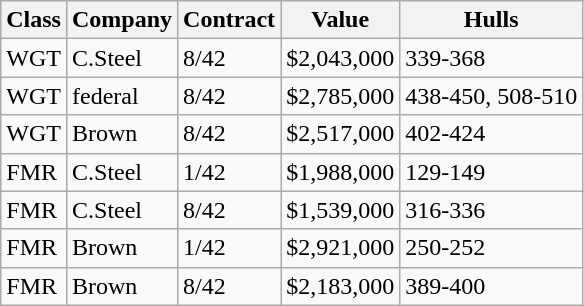<table class="wikitable">
<tr>
<th>Class</th>
<th>Company</th>
<th>Contract</th>
<th>Value</th>
<th>Hulls</th>
</tr>
<tr>
<td>WGT</td>
<td>C.Steel</td>
<td>8/42</td>
<td>$2,043,000</td>
<td>339-368</td>
</tr>
<tr>
<td>WGT</td>
<td>federal</td>
<td>8/42</td>
<td>$2,785,000</td>
<td>438-450, 508-510</td>
</tr>
<tr>
<td>WGT</td>
<td>Brown</td>
<td>8/42</td>
<td>$2,517,000</td>
<td>402-424</td>
</tr>
<tr>
<td>FMR</td>
<td>C.Steel</td>
<td>1/42</td>
<td>$1,988,000</td>
<td>129-149</td>
</tr>
<tr>
<td>FMR</td>
<td>C.Steel</td>
<td>8/42</td>
<td>$1,539,000</td>
<td>316-336</td>
</tr>
<tr>
<td>FMR</td>
<td>Brown</td>
<td>1/42</td>
<td>$2,921,000</td>
<td>250-252</td>
</tr>
<tr>
<td>FMR</td>
<td>Brown</td>
<td>8/42</td>
<td>$2,183,000</td>
<td>389-400</td>
</tr>
</table>
